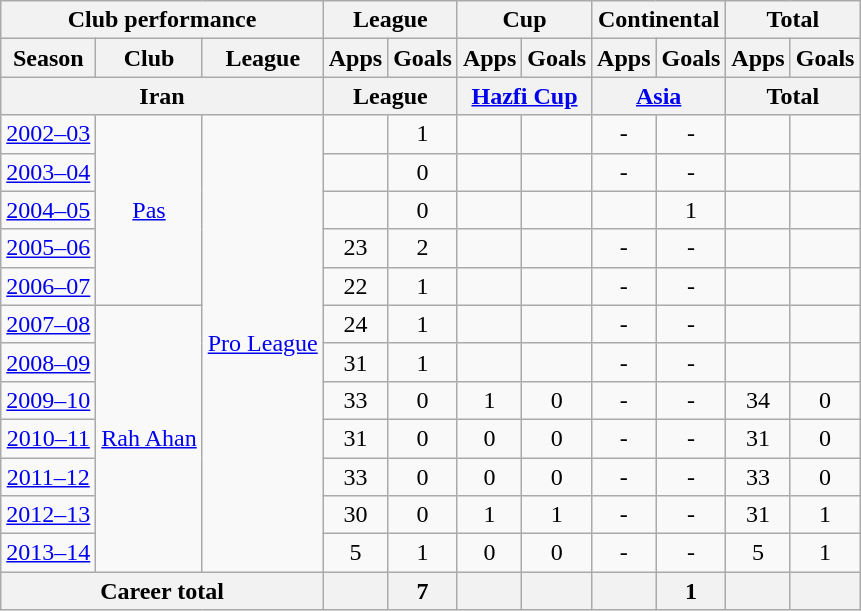<table class="wikitable" style="text-align:center">
<tr>
<th colspan=3>Club performance</th>
<th colspan=2>League</th>
<th colspan=2>Cup</th>
<th colspan=2>Continental</th>
<th colspan=2>Total</th>
</tr>
<tr>
<th>Season</th>
<th>Club</th>
<th>League</th>
<th>Apps</th>
<th>Goals</th>
<th>Apps</th>
<th>Goals</th>
<th>Apps</th>
<th>Goals</th>
<th>Apps</th>
<th>Goals</th>
</tr>
<tr>
<th colspan=3>Iran</th>
<th colspan=2>League</th>
<th colspan=2><a href='#'>Hazfi Cup</a></th>
<th colspan=2><a href='#'>Asia</a></th>
<th colspan=2>Total</th>
</tr>
<tr>
<td><a href='#'>2002–03</a></td>
<td rowspan="5"><a href='#'>Pas</a></td>
<td rowspan="12"><a href='#'>Pro League</a></td>
<td></td>
<td>1</td>
<td></td>
<td></td>
<td>-</td>
<td>-</td>
<td></td>
<td></td>
</tr>
<tr>
<td><a href='#'>2003–04</a></td>
<td></td>
<td>0</td>
<td></td>
<td></td>
<td>-</td>
<td>-</td>
<td></td>
<td></td>
</tr>
<tr>
<td><a href='#'>2004–05</a></td>
<td></td>
<td>0</td>
<td></td>
<td></td>
<td></td>
<td>1</td>
<td></td>
<td></td>
</tr>
<tr>
<td><a href='#'>2005–06</a></td>
<td>23</td>
<td>2</td>
<td></td>
<td></td>
<td>-</td>
<td>-</td>
<td></td>
<td></td>
</tr>
<tr>
<td><a href='#'>2006–07</a></td>
<td>22</td>
<td>1</td>
<td></td>
<td></td>
<td>-</td>
<td>-</td>
<td></td>
<td></td>
</tr>
<tr>
<td><a href='#'>2007–08</a></td>
<td rowspan="7"><a href='#'>Rah Ahan</a></td>
<td>24</td>
<td>1</td>
<td></td>
<td></td>
<td>-</td>
<td>-</td>
<td></td>
<td></td>
</tr>
<tr>
<td><a href='#'>2008–09</a></td>
<td>31</td>
<td>1</td>
<td></td>
<td></td>
<td>-</td>
<td>-</td>
<td></td>
<td></td>
</tr>
<tr>
<td><a href='#'>2009–10</a></td>
<td>33</td>
<td>0</td>
<td>1</td>
<td>0</td>
<td>-</td>
<td>-</td>
<td>34</td>
<td>0</td>
</tr>
<tr>
<td><a href='#'>2010–11</a></td>
<td>31</td>
<td>0</td>
<td>0</td>
<td>0</td>
<td>-</td>
<td>-</td>
<td>31</td>
<td>0</td>
</tr>
<tr>
<td><a href='#'>2011–12</a></td>
<td>33</td>
<td>0</td>
<td>0</td>
<td>0</td>
<td>-</td>
<td>-</td>
<td>33</td>
<td>0</td>
</tr>
<tr>
<td><a href='#'>2012–13</a></td>
<td>30</td>
<td>0</td>
<td>1</td>
<td>1</td>
<td>-</td>
<td>-</td>
<td>31</td>
<td>1</td>
</tr>
<tr>
<td><a href='#'>2013–14</a></td>
<td>5</td>
<td>1</td>
<td>0</td>
<td>0</td>
<td>-</td>
<td>-</td>
<td>5</td>
<td>1</td>
</tr>
<tr>
<th colspan=3>Career total</th>
<th></th>
<th>7</th>
<th></th>
<th></th>
<th></th>
<th>1</th>
<th></th>
<th></th>
</tr>
</table>
